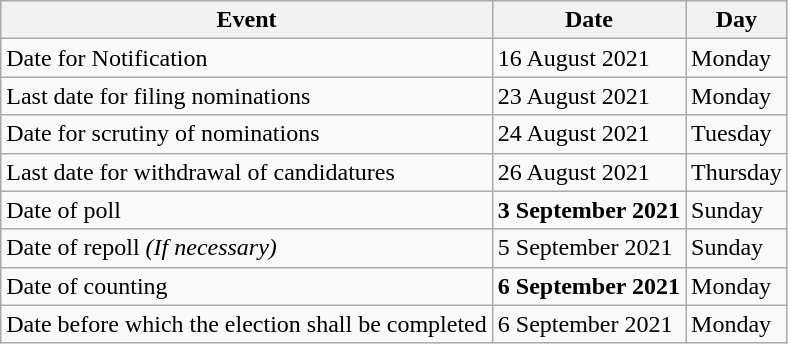<table class="wikitable">
<tr>
<th>Event</th>
<th>Date</th>
<th>Day</th>
</tr>
<tr>
<td>Date for Notification</td>
<td>16 August 2021</td>
<td>Monday</td>
</tr>
<tr>
<td>Last date for filing nominations</td>
<td>23 August 2021</td>
<td>Monday</td>
</tr>
<tr>
<td>Date for scrutiny of nominations</td>
<td>24 August 2021</td>
<td>Tuesday</td>
</tr>
<tr>
<td>Last date for withdrawal of candidatures</td>
<td>26 August 2021</td>
<td>Thursday</td>
</tr>
<tr>
<td>Date of poll</td>
<td><strong>3 September 2021</strong></td>
<td>Sunday</td>
</tr>
<tr>
<td>Date of repoll <em>(If necessary)</em></td>
<td>5 September 2021</td>
<td>Sunday</td>
</tr>
<tr>
<td>Date of counting</td>
<td><strong>6 September 2021</strong></td>
<td>Monday</td>
</tr>
<tr>
<td>Date before which the election shall be completed</td>
<td>6 September 2021</td>
<td>Monday</td>
</tr>
</table>
